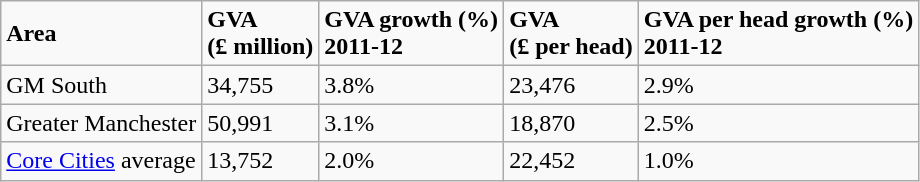<table class="wikitable">
<tr>
<td><strong>Area</strong></td>
<td><strong>GVA <br>(£ million)</strong></td>
<td><strong>GVA growth (%) <br>2011-12</strong></td>
<td><strong>GVA <br>(£ per head)</strong></td>
<td><strong>GVA per head growth (%)<br>2011-12</strong></td>
</tr>
<tr>
<td>GM South</td>
<td>34,755</td>
<td>3.8%</td>
<td>23,476</td>
<td>2.9%</td>
</tr>
<tr>
<td>Greater Manchester</td>
<td>50,991</td>
<td>3.1%</td>
<td>18,870</td>
<td>2.5%</td>
</tr>
<tr>
<td><a href='#'>Core Cities</a> average</td>
<td>13,752</td>
<td>2.0%</td>
<td>22,452</td>
<td>1.0%</td>
</tr>
</table>
